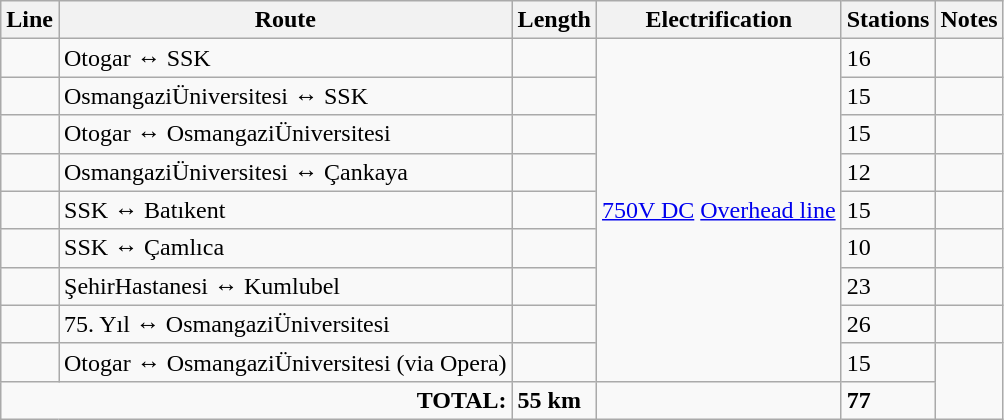<table class="wikitable">
<tr>
<th>Line</th>
<th>Route</th>
<th>Length</th>
<th>Electrification</th>
<th>Stations</th>
<th>Notes</th>
</tr>
<tr>
<td></td>
<td>Otogar ↔ SSK</td>
<td></td>
<td rowspan="9"><a href='#'>750V DC</a> <a href='#'>Overhead line</a></td>
<td>16</td>
<td></td>
</tr>
<tr>
<td></td>
<td>OsmangaziÜniversitesi ↔ SSK</td>
<td></td>
<td>15</td>
<td></td>
</tr>
<tr>
<td></td>
<td>Otogar ↔ OsmangaziÜniversitesi</td>
<td></td>
<td>15</td>
<td></td>
</tr>
<tr>
<td></td>
<td>OsmangaziÜniversitesi ↔ Çankaya</td>
<td></td>
<td>12</td>
<td></td>
</tr>
<tr>
<td></td>
<td>SSK ↔ Batıkent</td>
<td></td>
<td>15</td>
<td></td>
</tr>
<tr>
<td></td>
<td>SSK ↔ Çamlıca</td>
<td></td>
<td>10</td>
<td></td>
</tr>
<tr>
<td></td>
<td>ŞehirHastanesi ↔ Kumlubel</td>
<td></td>
<td>23</td>
<td></td>
</tr>
<tr>
<td></td>
<td>75. Yıl ↔ OsmangaziÜniversitesi</td>
<td></td>
<td>26</td>
<td></td>
</tr>
<tr>
<td></td>
<td>Otogar ↔ OsmangaziÜniversitesi (via Opera)</td>
<td></td>
<td>15</td>
</tr>
<tr>
<td colspan="2" style="text-align:right;"><strong>TOTAL:</strong></td>
<td><strong>55 km</strong></td>
<td></td>
<td><strong>77</strong></td>
</tr>
</table>
